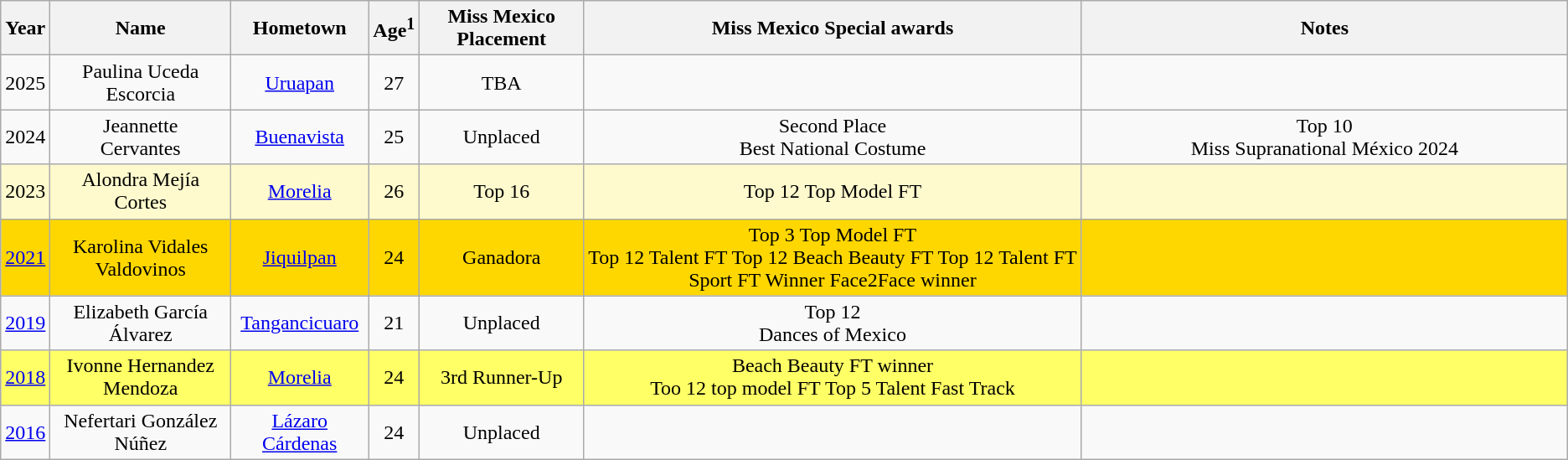<table class="wikitable sortable">
<tr>
<th>Year</th>
<th>Name</th>
<th>Hometown</th>
<th>Age<sup>1</sup></th>
<th data-sort-type=number>Miss Mexico Placement</th>
<th>Miss Mexico Special awards</th>
<th width=31%>Notes</th>
</tr>
<tr>
<td align="center">2025</td>
<td align="center">Paulina Uceda Escorcia</td>
<td align="center"><a href='#'>Uruapan</a></td>
<td align="center">27</td>
<td align="center">TBA</td>
<td></td>
<td></td>
</tr>
<tr>
<td align="center">2024</td>
<td align="center">Jeannette<br>Cervantes</td>
<td align="center"><a href='#'>Buenavista</a></td>
<td align="center">25</td>
<td align="center">Unplaced</td>
<td align="center">Second Place<br>Best National Costume</td>
<td align="center">Top 10<br>Miss Supranational México 2024</td>
</tr>
<tr>
<td align="center" bgcolor="#FFFACD">2023</td>
<td align="center" bgcolor="#FFFACD">Alondra Mejía Cortes</td>
<td align="center" bgcolor="#FFFACD"><a href='#'>Morelia</a></td>
<td align="center" bgcolor="#FFFACD">26</td>
<td align="center" bgcolor="#FFFACD">Top 16</td>
<td align="center" bgcolor="#FFFACD">Top 12 Top Model FT</td>
<td align="center" bgcolor="#FFFACD"></td>
</tr>
<tr>
<td align="center" bgcolor="gold"><a href='#'>2021</a></td>
<td align="center" bgcolor="gold">Karolina Vidales Valdovinos</td>
<td align="center" bgcolor="gold"><a href='#'>Jiquilpan</a></td>
<td align="center" bgcolor="gold">24</td>
<td align="center" bgcolor="gold">Ganadora</td>
<td align="center" bgcolor="gold">Top 3 Top Model FT<br>Top 12 Talent FT
Top 12 Beach Beauty FT
Top 12 Talent FT
Sport FT Winner
Face2Face winner</td>
<td align="center" bgcolor="gold"></td>
</tr>
<tr>
<td align="center"><a href='#'>2019</a></td>
<td align="center">Elizabeth García Álvarez</td>
<td align="center"><a href='#'>Tangancicuaro</a></td>
<td align="center">21</td>
<td align="center">Unplaced</td>
<td align="center">Top 12<br>Dances of Mexico</td>
<td></td>
</tr>
<tr>
<td align="center" bgcolor="#FFFF66"><a href='#'>2018</a></td>
<td align="center" bgcolor="#FFFF66">Ivonne Hernandez Mendoza</td>
<td align="center" bgcolor="#FFFF66"><a href='#'>Morelia</a></td>
<td align="center" bgcolor="#FFFF66">24</td>
<td align="center" bgcolor="#FFFF66">3rd Runner-Up</td>
<td align="center" bgcolor="#FFFF66">Beach Beauty FT winner<br>Too 12 top model FT
Top 5 Talent Fast Track</td>
<td align="center" bgcolor="#FFFF66"></td>
</tr>
<tr>
<td align="center"><a href='#'>2016</a></td>
<td align="center">Nefertari González Núñez</td>
<td align="center"><a href='#'>Lázaro Cárdenas</a></td>
<td align="center">24</td>
<td align="center">Unplaced</td>
<td></td>
<td></td>
</tr>
</table>
